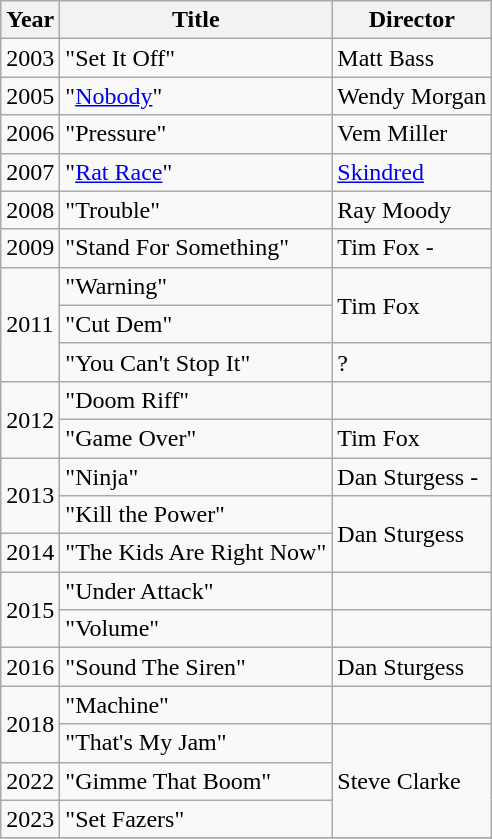<table class="wikitable">
<tr>
<th>Year</th>
<th>Title</th>
<th>Director</th>
</tr>
<tr>
<td>2003</td>
<td>"Set It Off"</td>
<td>Matt Bass</td>
</tr>
<tr>
<td>2005</td>
<td>"<a href='#'>Nobody</a>"</td>
<td>Wendy Morgan</td>
</tr>
<tr>
<td>2006</td>
<td>"Pressure"</td>
<td>Vem Miller</td>
</tr>
<tr>
<td>2007</td>
<td>"<a href='#'>Rat Race</a>"</td>
<td><a href='#'>Skindred</a></td>
</tr>
<tr>
<td>2008</td>
<td>"Trouble"</td>
<td>Ray Moody</td>
</tr>
<tr>
<td>2009</td>
<td>"Stand For Something"</td>
<td>Tim Fox - </td>
</tr>
<tr>
<td rowspan="3">2011</td>
<td>"Warning"</td>
<td rowspan="2">Tim Fox</td>
</tr>
<tr>
<td>"Cut Dem"</td>
</tr>
<tr>
<td>"You Can't Stop It"</td>
<td>?</td>
</tr>
<tr>
<td rowspan="2">2012</td>
<td>"Doom Riff"</td>
<td></td>
</tr>
<tr>
<td>"Game Over"</td>
<td>Tim Fox</td>
</tr>
<tr>
<td rowspan="2">2013</td>
<td>"Ninja"</td>
<td>Dan Sturgess - </td>
</tr>
<tr>
<td>"Kill the Power"</td>
<td rowspan="2">Dan Sturgess</td>
</tr>
<tr>
<td>2014</td>
<td>"The Kids Are Right Now"</td>
</tr>
<tr>
<td rowspan="2">2015</td>
<td>"Under Attack"</td>
<td></td>
</tr>
<tr>
<td>"Volume"</td>
<td></td>
</tr>
<tr>
<td>2016</td>
<td>"Sound The Siren"</td>
<td>Dan Sturgess</td>
</tr>
<tr>
<td rowspan="2">2018</td>
<td>"Machine"</td>
<td></td>
</tr>
<tr>
<td>"That's My Jam"</td>
<td rowspan="3">Steve Clarke</td>
</tr>
<tr>
<td>2022</td>
<td>"Gimme That Boom"</td>
</tr>
<tr>
<td>2023</td>
<td>"Set Fazers"</td>
</tr>
<tr>
</tr>
</table>
